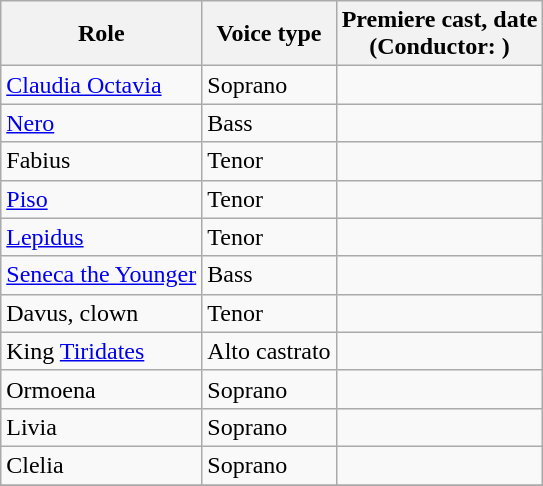<table class="wikitable">
<tr>
<th>Role</th>
<th>Voice type</th>
<th>Premiere cast,  date <br>(Conductor: )</th>
</tr>
<tr>
<td><a href='#'>Claudia Octavia</a></td>
<td>Soprano</td>
<td></td>
</tr>
<tr>
<td><a href='#'>Nero</a></td>
<td>Bass</td>
<td></td>
</tr>
<tr>
<td>Fabius</td>
<td>Tenor</td>
<td></td>
</tr>
<tr>
<td><a href='#'>Piso</a></td>
<td>Tenor</td>
<td></td>
</tr>
<tr>
<td><a href='#'>Lepidus</a></td>
<td>Tenor</td>
<td></td>
</tr>
<tr>
<td><a href='#'>Seneca the Younger</a></td>
<td>Bass</td>
<td></td>
</tr>
<tr>
<td>Davus, clown</td>
<td>Tenor</td>
<td></td>
</tr>
<tr>
<td>King <a href='#'>Tiridates</a></td>
<td>Alto castrato</td>
<td></td>
</tr>
<tr>
<td>Ormoena</td>
<td>Soprano</td>
<td></td>
</tr>
<tr>
<td>Livia</td>
<td>Soprano</td>
<td></td>
</tr>
<tr>
<td>Clelia</td>
<td>Soprano</td>
<td></td>
</tr>
<tr>
</tr>
</table>
